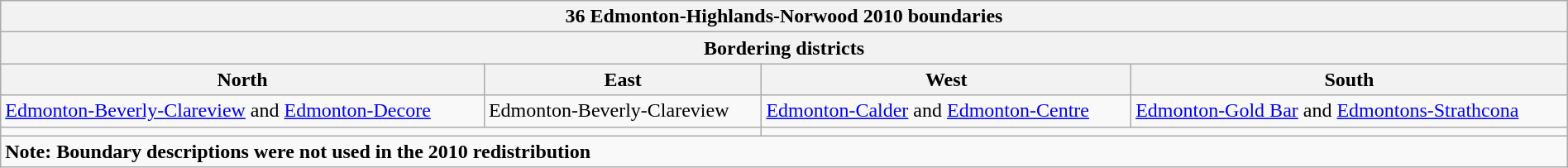<table class="wikitable collapsible collapsed" style="width:100%;">
<tr>
<th colspan=4>36 Edmonton-Highlands-Norwood 2010 boundaries</th>
</tr>
<tr>
<th colspan=4>Bordering districts</th>
</tr>
<tr>
<th>North</th>
<th>East</th>
<th>West</th>
<th>South</th>
</tr>
<tr>
<td><a href='#'>Edmonton-Beverly-Clareview</a> and <a href='#'>Edmonton-Decore</a></td>
<td>Edmonton-Beverly-Clareview</td>
<td><a href='#'>Edmonton-Calder</a> and <a href='#'>Edmonton-Centre</a></td>
<td><a href='#'>Edmonton-Gold Bar</a> and <a href='#'>Edmontons-Strathcona</a></td>
</tr>
<tr>
<td colspan=2 align=center></td>
<td colspan=2 align=center></td>
</tr>
<tr>
<td colspan=4><strong>Note: Boundary descriptions were not used in the 2010 redistribution</strong></td>
</tr>
</table>
